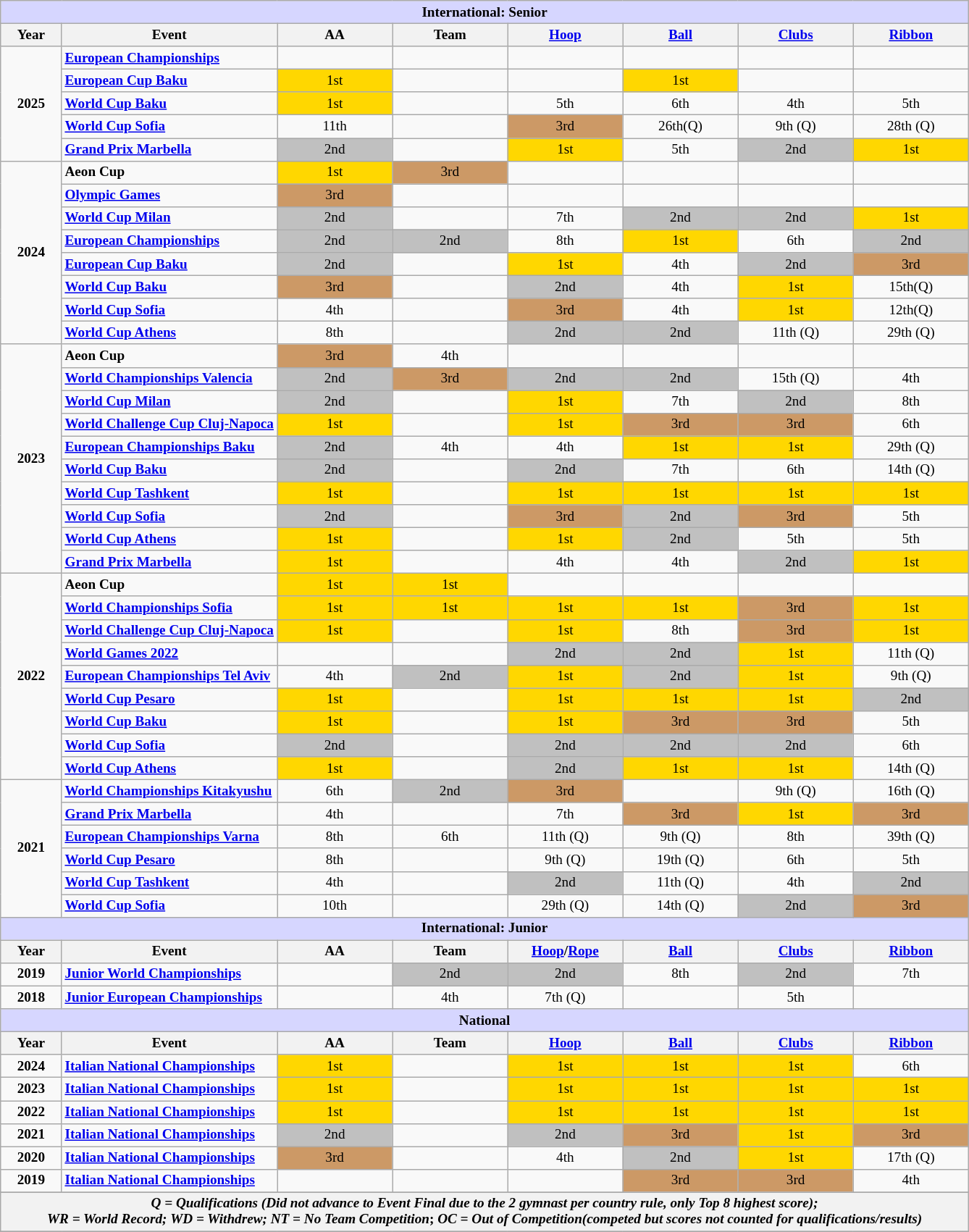<table class="wikitable" style="text-align:center; font-size: 80%;">
<tr>
<th align=center colspan=8 style="background-color: #D6D6FF; "><strong>International: Senior</strong></th>
</tr>
<tr>
<th>Year</th>
<th>Event</th>
<th width=100px>AA</th>
<th width=100px>Team</th>
<th width=100px><a href='#'>Hoop</a></th>
<th width=100px><a href='#'>Ball</a></th>
<th width=100px><a href='#'>Clubs</a></th>
<th width=100px><a href='#'>Ribbon</a></th>
</tr>
<tr>
<td rowspan="5"><strong>2025</strong></td>
<td align=left><strong><a href='#'>European Championships</a></strong></td>
<td></td>
<td></td>
<td></td>
<td></td>
<td></td>
<td></td>
</tr>
<tr>
<td align=left><strong><a href='#'>European Cup Baku</a></strong></td>
<td bgcolor=gold>1st</td>
<td></td>
<td></td>
<td bgcolor=gold>1st</td>
<td></td>
<td></td>
</tr>
<tr>
<td align=left><strong><a href='#'>World Cup Baku</a></strong></td>
<td bgcolor=gold>1st</td>
<td></td>
<td>5th</td>
<td>6th</td>
<td>4th</td>
<td>5th</td>
</tr>
<tr>
<td align=left><strong><a href='#'>World Cup Sofia</a></strong></td>
<td>11th</td>
<td></td>
<td bgcolor=CC9966>3rd</td>
<td>26th(Q)</td>
<td>9th (Q)</td>
<td>28th (Q)</td>
</tr>
<tr>
<td align=left><strong><a href='#'>Grand Prix Marbella</a></strong></td>
<td bgcolor=silver>2nd</td>
<td></td>
<td bgcolor=gold>1st</td>
<td>5th</td>
<td bgcolor=silver>2nd</td>
<td bgcolor=gold>1st</td>
</tr>
<tr>
<td rowspan="8"><strong>2024</strong></td>
<td align=left><strong>Aeon Cup</strong></td>
<td bgcolor=gold>1st</td>
<td bgcolor=CC9966>3rd</td>
<td></td>
<td></td>
<td></td>
<td></td>
</tr>
<tr>
<td align="left"><a href='#'><strong>Olympic Games</strong></a></td>
<td bgcolor=CC9966>3rd</td>
<td></td>
<td></td>
<td></td>
<td></td>
<td></td>
</tr>
<tr>
<td align="left"><strong><a href='#'>World Cup Milan</a></strong></td>
<td bgcolor=silver>2nd</td>
<td></td>
<td>7th</td>
<td bgcolor=silver>2nd</td>
<td bgcolor=silver>2nd</td>
<td bgcolor=gold>1st</td>
</tr>
<tr>
<td align=left><strong><a href='#'>European Championships</a></strong></td>
<td bgcolor="silver">2nd</td>
<td bgcolor="silver">2nd</td>
<td>8th</td>
<td bgcolor=gold>1st</td>
<td>6th</td>
<td bgcolor="silver">2nd</td>
</tr>
<tr>
<td align=left><strong><a href='#'>European Cup Baku</a></strong></td>
<td bgcolor="silver">2nd</td>
<td></td>
<td bgcolor=gold>1st</td>
<td>4th</td>
<td bgcolor="silver">2nd</td>
<td bgcolor="#CC9966">3rd</td>
</tr>
<tr>
<td align=left><strong><a href='#'>World Cup Baku</a></strong></td>
<td bgcolor="#CC9966">3rd</td>
<td></td>
<td bgcolor="silver">2nd</td>
<td>4th</td>
<td bgcolor=gold>1st</td>
<td>15th(Q)</td>
</tr>
<tr>
<td align=left><strong><a href='#'>World Cup Sofia</a></strong></td>
<td>4th</td>
<td></td>
<td bgcolor="#CC9966">3rd</td>
<td>4th</td>
<td bgcolor=gold>1st</td>
<td>12th(Q)</td>
</tr>
<tr>
<td align=left><strong><a href='#'>World Cup Athens</a></strong></td>
<td>8th</td>
<td></td>
<td bgcolor="silver">2nd</td>
<td bgcolor=silver>2nd</td>
<td>11th (Q)</td>
<td>29th (Q)</td>
</tr>
<tr>
<td rowspan="10"><strong>2023</strong></td>
<td align=left><strong>Aeon Cup</strong></td>
<td bgcolor="#CC9966">3rd</td>
<td>4th</td>
<td></td>
<td></td>
<td></td>
<td></td>
</tr>
<tr>
<td align=left><strong><a href='#'>World Championships Valencia</a></strong></td>
<td bgcolor="silver">2nd</td>
<td bgcolor="#CC9966">3rd</td>
<td bgcolor="silver">2nd</td>
<td bgcolor=silver>2nd</td>
<td>15th (Q)</td>
<td>4th</td>
</tr>
<tr>
<td align="left"><strong><a href='#'>World Cup Milan</a></strong></td>
<td bgcolor=silver>2nd</td>
<td></td>
<td bgcolor=gold>1st</td>
<td>7th</td>
<td bgcolor=silver>2nd</td>
<td>8th</td>
</tr>
<tr>
<td align="left"><strong><a href='#'>World Challenge Cup Cluj-Napoca</a></strong></td>
<td bgcolor=gold>1st</td>
<td></td>
<td bgcolor=gold>1st</td>
<td bgcolor=CC9966>3rd</td>
<td bgcolor=CC9966>3rd</td>
<td>6th</td>
</tr>
<tr>
<td align=left><strong><a href='#'>European Championships Baku</a></strong></td>
<td bgcolor=silver>2nd</td>
<td>4th</td>
<td>4th</td>
<td bgcolor=gold>1st</td>
<td bgcolor=gold>1st</td>
<td>29th (Q)</td>
</tr>
<tr>
<td align=left><strong><a href='#'>World Cup Baku</a></strong></td>
<td bgcolor=silver>2nd</td>
<td></td>
<td bgcolor=silver>2nd</td>
<td>7th</td>
<td>6th</td>
<td>14th (Q)</td>
</tr>
<tr>
<td align=left><strong><a href='#'>World Cup Tashkent</a></strong></td>
<td bgcolor=gold>1st</td>
<td></td>
<td bgcolor=gold>1st</td>
<td bgcolor=gold>1st</td>
<td bgcolor=gold>1st</td>
<td bgcolor=gold>1st</td>
</tr>
<tr>
<td align=left><strong><a href='#'>World Cup Sofia</a></strong></td>
<td bgcolor=silver>2nd</td>
<td></td>
<td bgcolor=CC9966>3rd</td>
<td bgcolor=silver>2nd</td>
<td bgcolor=CC9966>3rd</td>
<td>5th</td>
</tr>
<tr>
<td align=left><strong><a href='#'>World Cup Athens</a></strong></td>
<td bgcolor=gold>1st</td>
<td></td>
<td bgcolor=gold>1st</td>
<td bgcolor=silver>2nd</td>
<td>5th</td>
<td>5th</td>
</tr>
<tr>
<td align=left><strong><a href='#'>Grand Prix Marbella</a></strong></td>
<td bgcolor=gold>1st</td>
<td></td>
<td>4th</td>
<td>4th</td>
<td bgcolor=silver>2nd</td>
<td bgcolor=gold>1st</td>
</tr>
<tr>
<td rowspan="9"><strong>2022</strong></td>
<td align=left><strong>Aeon Cup</strong></td>
<td bgcolor=gold>1st</td>
<td bgcolor=gold>1st</td>
<td></td>
<td></td>
<td></td>
<td></td>
</tr>
<tr>
<td align=left><strong><a href='#'>World Championships Sofia</a></strong></td>
<td bgcolor=gold>1st</td>
<td bgcolor=gold>1st</td>
<td bgcolor=gold>1st</td>
<td bgcolor=gold>1st</td>
<td bgcolor=CC9966>3rd</td>
<td bgcolor=gold>1st</td>
</tr>
<tr>
<td align="left"><strong><a href='#'>World Challenge Cup Cluj-Napoca</a></strong></td>
<td bgcolor=gold>1st</td>
<td></td>
<td bgcolor=gold>1st</td>
<td>8th</td>
<td bgcolor=CC9966>3rd</td>
<td bgcolor=gold>1st</td>
</tr>
<tr>
<td align=left><strong><a href='#'>World Games 2022</a></strong></td>
<td></td>
<td></td>
<td bgcolor=silver>2nd</td>
<td bgcolor=silver>2nd</td>
<td bgcolor=gold>1st</td>
<td>11th (Q)</td>
</tr>
<tr>
<td align=left><strong><a href='#'>European Championships Tel Aviv</a></strong></td>
<td>4th</td>
<td bgcolor=silver>2nd</td>
<td bgcolor=gold>1st</td>
<td bgcolor=silver>2nd</td>
<td bgcolor=gold>1st</td>
<td>9th (Q)</td>
</tr>
<tr>
<td align=left><strong><a href='#'>World Cup Pesaro</a></strong></td>
<td bgcolor=gold>1st</td>
<td></td>
<td bgcolor=gold>1st</td>
<td bgcolor=gold>1st</td>
<td bgcolor=gold>1st</td>
<td bgcolor=silver>2nd</td>
</tr>
<tr>
<td align=left><strong><a href='#'>World Cup Baku</a></strong></td>
<td bgcolor=gold>1st</td>
<td></td>
<td bgcolor=gold>1st</td>
<td bgcolor=CC9966>3rd</td>
<td bgcolor=CC9966>3rd</td>
<td>5th</td>
</tr>
<tr>
<td align=left><strong><a href='#'>World Cup Sofia</a></strong></td>
<td bgcolor=silver>2nd</td>
<td></td>
<td bgcolor=silver>2nd</td>
<td bgcolor=silver>2nd</td>
<td bgcolor=silver>2nd</td>
<td>6th</td>
</tr>
<tr>
<td align=left><strong><a href='#'>World Cup Athens</a></strong></td>
<td bgcolor=gold>1st</td>
<td></td>
<td bgcolor=silver>2nd</td>
<td bgcolor=gold>1st</td>
<td bgcolor=gold>1st</td>
<td>14th (Q)</td>
</tr>
<tr>
<td rowspan="6"><strong>2021</strong></td>
<td align=left><strong><a href='#'>World Championships Kitakyushu</a></strong></td>
<td>6th</td>
<td bgcolor=silver>2nd</td>
<td bgcolor=CC9966>3rd</td>
<td></td>
<td>9th (Q)</td>
<td>16th (Q)</td>
</tr>
<tr>
<td align=left><strong><a href='#'>Grand Prix Marbella</a></strong></td>
<td>4th</td>
<td></td>
<td>7th</td>
<td bgcolor=CC9966>3rd</td>
<td bgcolor=gold>1st</td>
<td bgcolor=CC9966>3rd</td>
</tr>
<tr>
<td align=left><strong><a href='#'>European Championships Varna</a></strong></td>
<td>8th</td>
<td>6th</td>
<td>11th (Q)</td>
<td>9th (Q)</td>
<td>8th</td>
<td>39th (Q)</td>
</tr>
<tr>
<td align=left><strong><a href='#'>World Cup Pesaro</a></strong></td>
<td>8th</td>
<td></td>
<td>9th (Q)</td>
<td>19th (Q)</td>
<td>6th</td>
<td>5th</td>
</tr>
<tr>
<td align=left><strong><a href='#'>World Cup Tashkent</a></strong></td>
<td>4th</td>
<td></td>
<td bgcolor=silver>2nd</td>
<td>11th (Q)</td>
<td>4th</td>
<td bgcolor=silver>2nd</td>
</tr>
<tr>
<td align=left><strong><a href='#'>World Cup Sofia</a></strong></td>
<td>10th</td>
<td></td>
<td>29th (Q)</td>
<td>14th (Q)</td>
<td bgcolor=silver>2nd</td>
<td bgcolor=CC9966>3rd</td>
</tr>
<tr>
<th align=center colspan=8 style="background-color: #D6D6FF; "><strong>International: Junior</strong></th>
</tr>
<tr>
<th>Year</th>
<th>Event</th>
<th width=100px>AA</th>
<th width=100px>Team</th>
<th width=100px><a href='#'>Hoop</a>/<a href='#'>Rope</a></th>
<th width=100px><a href='#'>Ball</a></th>
<th width=100px><a href='#'>Clubs</a></th>
<th width=100px><a href='#'>Ribbon</a></th>
</tr>
<tr>
<td rowspan="1" width=50px><strong>2019</strong></td>
<td align=left><strong><a href='#'>Junior World Championships</a></strong></td>
<td></td>
<td bgcolor=silver>2nd</td>
<td bgcolor=silver>2nd</td>
<td>8th</td>
<td bgcolor=silver>2nd</td>
<td>7th</td>
</tr>
<tr>
<td rowspan="1" width=50px><strong>2018</strong></td>
<td align=left><strong><a href='#'>Junior European Championships</a></strong></td>
<td></td>
<td>4th</td>
<td>7th (Q)</td>
<td></td>
<td>5th</td>
<td></td>
</tr>
<tr>
<th align=center colspan=8 style="background-color: #D6D6FF; "><strong>National</strong></th>
</tr>
<tr>
<th>Year</th>
<th>Event</th>
<th width=100px>AA</th>
<th width=100px>Team</th>
<th width=100px><a href='#'>Hoop</a></th>
<th width=100px><a href='#'>Ball</a></th>
<th width=100px><a href='#'>Clubs</a></th>
<th width=100px><a href='#'>Ribbon</a></th>
</tr>
<tr>
<td rowspan="1" width=50px><strong>2024</strong></td>
<td align=left><strong><a href='#'>Italian National Championships</a></strong></td>
<td bgcolor=gold>1st</td>
<td></td>
<td bgcolor=gold>1st</td>
<td bgcolor=gold>1st</td>
<td bgcolor=gold>1st</td>
<td>6th</td>
</tr>
<tr>
<td rowspan="1" width=50px><strong>2023</strong></td>
<td align=left><strong><a href='#'>Italian National Championships</a></strong></td>
<td bgcolor=gold>1st</td>
<td></td>
<td bgcolor=gold>1st</td>
<td bgcolor=gold>1st</td>
<td bgcolor=gold>1st</td>
<td bgcolor=gold>1st</td>
</tr>
<tr>
<td rowspan="1" width=50px><strong>2022</strong></td>
<td align=left><strong><a href='#'>Italian National Championships</a></strong></td>
<td bgcolor=gold>1st</td>
<td></td>
<td bgcolor=gold>1st</td>
<td bgcolor=gold>1st</td>
<td bgcolor=gold>1st</td>
<td bgcolor=gold>1st</td>
</tr>
<tr>
<td rowspan="1" width=50px><strong>2021</strong></td>
<td align=left><strong><a href='#'>Italian National Championships</a></strong></td>
<td bgcolor=silver>2nd</td>
<td></td>
<td bgcolor=silver>2nd</td>
<td bgcolor=CC9966>3rd</td>
<td bgcolor=gold>1st</td>
<td bgcolor=CC9966>3rd</td>
</tr>
<tr>
<td rowspan="1" width=50px><strong>2020</strong></td>
<td align=left><strong><a href='#'>Italian National Championships</a></strong></td>
<td bgcolor=CC9966>3rd</td>
<td></td>
<td>4th</td>
<td bgcolor=silver>2nd</td>
<td bgcolor=gold>1st</td>
<td>17th (Q)</td>
</tr>
<tr>
<td rowspan="1" width=50px><strong>2019</strong></td>
<td align=left><strong><a href='#'>Italian National Championships</a></strong></td>
<td></td>
<td></td>
<td></td>
<td bgcolor=CC9966>3rd</td>
<td bgcolor=CC9966>3rd</td>
<td>4th</td>
</tr>
<tr>
</tr>
<tr>
<th align=center colspan=8><em>Q = Qualifications (Did not advance to Event Final due to the 2 gymnast per country rule, only Top 8 highest score);</em> <br> <em>WR = World Record;</em> <em>WD = Withdrew;</em>  <em>NT = No Team Competition</em>; <em>OC = Out of Competition(competed but scores not counted for qualifications/results)</em></th>
</tr>
<tr>
</tr>
</table>
